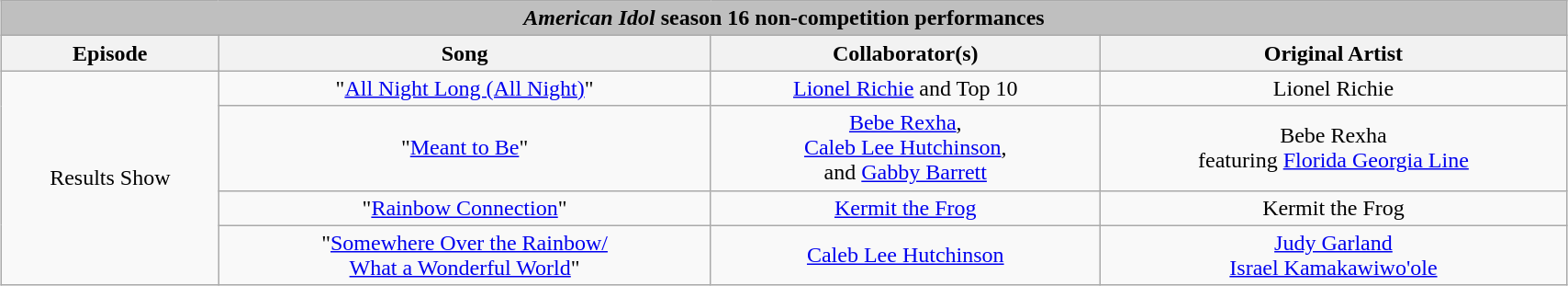<table class="wikitable" style="width:90%; margin:1em auto 1em auto; text-align: center;">
<tr>
<th colspan="4" style="background:#BFBFBF;"><em>American Idol</em> season 16 non-competition performances</th>
</tr>
<tr>
<th>Episode</th>
<th>Song</th>
<th>Collaborator(s)</th>
<th>Original Artist</th>
</tr>
<tr>
<td rowspan="4">Results Show</td>
<td>"<a href='#'>All Night Long (All Night)</a>"</td>
<td><a href='#'>Lionel Richie</a> and Top 10</td>
<td>Lionel Richie</td>
</tr>
<tr>
<td>"<a href='#'>Meant to Be</a>"</td>
<td><a href='#'>Bebe Rexha</a>,<br><a href='#'>Caleb Lee Hutchinson</a>,<br>and <a href='#'>Gabby Barrett</a></td>
<td>Bebe Rexha<br>featuring <a href='#'>Florida Georgia Line</a></td>
</tr>
<tr>
<td>"<a href='#'>Rainbow Connection</a>"</td>
<td><a href='#'>Kermit the Frog</a></td>
<td>Kermit the Frog</td>
</tr>
<tr>
<td>"<a href='#'>Somewhere Over the Rainbow/</a><br><a href='#'>What a Wonderful World</a>"</td>
<td><a href='#'>Caleb Lee Hutchinson</a></td>
<td><a href='#'>Judy Garland</a><br><a href='#'>Israel Kamakawiwo'ole</a></td>
</tr>
</table>
